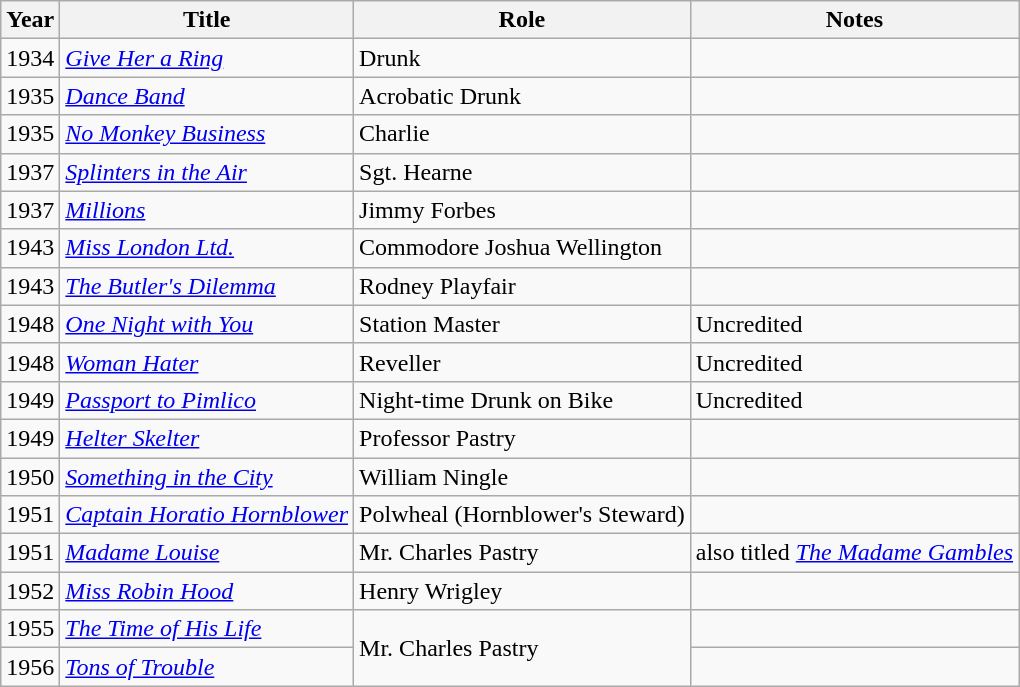<table class="wikitable">
<tr>
<th>Year</th>
<th>Title</th>
<th>Role</th>
<th>Notes</th>
</tr>
<tr>
<td>1934</td>
<td><em><a href='#'>Give Her a Ring</a></em></td>
<td>Drunk</td>
<td></td>
</tr>
<tr>
<td>1935</td>
<td><em><a href='#'>Dance Band</a></em></td>
<td>Acrobatic Drunk</td>
<td></td>
</tr>
<tr>
<td>1935</td>
<td><em><a href='#'>No Monkey Business</a></em></td>
<td>Charlie</td>
<td></td>
</tr>
<tr>
<td>1937</td>
<td><em><a href='#'>Splinters in the Air</a></em></td>
<td>Sgt. Hearne</td>
<td></td>
</tr>
<tr>
<td>1937</td>
<td><em><a href='#'>Millions</a></em></td>
<td>Jimmy Forbes</td>
<td></td>
</tr>
<tr>
<td>1943</td>
<td><em><a href='#'>Miss London Ltd.</a></em></td>
<td>Commodore Joshua Wellington</td>
<td></td>
</tr>
<tr>
<td>1943</td>
<td><em><a href='#'>The Butler's Dilemma</a></em></td>
<td>Rodney Playfair</td>
<td></td>
</tr>
<tr>
<td>1948</td>
<td><em><a href='#'>One Night with You</a></em></td>
<td>Station Master</td>
<td>Uncredited</td>
</tr>
<tr>
<td>1948</td>
<td><em><a href='#'>Woman Hater</a></em></td>
<td>Reveller</td>
<td>Uncredited</td>
</tr>
<tr>
<td>1949</td>
<td><em><a href='#'>Passport to Pimlico</a></em></td>
<td>Night-time Drunk on Bike</td>
<td>Uncredited</td>
</tr>
<tr>
<td>1949</td>
<td><em><a href='#'>Helter Skelter</a></em></td>
<td>Professor Pastry</td>
<td></td>
</tr>
<tr>
<td>1950</td>
<td><em><a href='#'>Something in the City</a></em></td>
<td>William Ningle</td>
<td></td>
</tr>
<tr>
<td>1951</td>
<td><em><a href='#'>Captain Horatio Hornblower</a></em></td>
<td>Polwheal (Hornblower's Steward)</td>
<td></td>
</tr>
<tr>
<td>1951</td>
<td><em><a href='#'>Madame Louise</a></em></td>
<td>Mr. Charles Pastry</td>
<td>also titled <em><a href='#'>The Madame Gambles</a></em></td>
</tr>
<tr>
<td>1952</td>
<td><em><a href='#'>Miss Robin Hood</a></em></td>
<td>Henry Wrigley</td>
<td></td>
</tr>
<tr>
<td>1955</td>
<td><em><a href='#'>The Time of His Life</a></em></td>
<td rowspan="2">Mr. Charles Pastry</td>
<td></td>
</tr>
<tr>
<td>1956</td>
<td><em><a href='#'>Tons of Trouble</a></em></td>
<td></td>
</tr>
</table>
